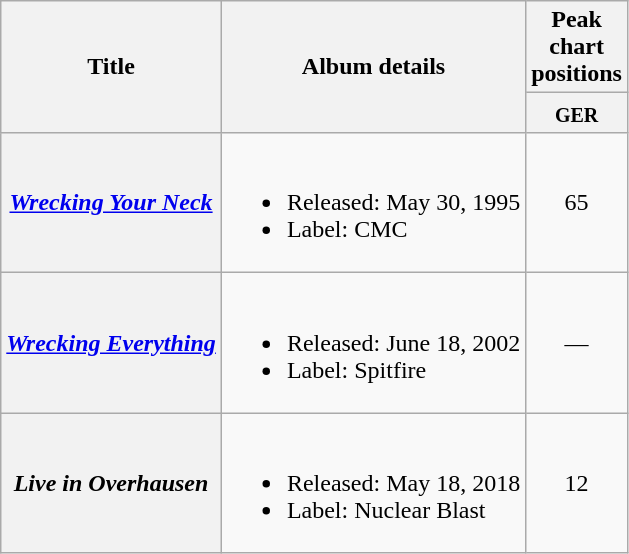<table class="wikitable plainrowheaders" style="text-align:center;">
<tr>
<th rowspan="2">Title</th>
<th rowspan="2">Album details</th>
<th>Peak chart positions</th>
</tr>
<tr style="vertical-align:top;line-height:1.2">
<th width=25px><small>GER</small><br></th>
</tr>
<tr>
<th scope="row"><em><a href='#'>Wrecking Your Neck</a></em></th>
<td align=left><br><ul><li>Released: May 30, 1995</li><li>Label: CMC</li></ul></td>
<td>65</td>
</tr>
<tr>
<th scope="row"><em><a href='#'>Wrecking Everything</a></em></th>
<td align=left><br><ul><li>Released: June 18, 2002</li><li>Label: Spitfire</li></ul></td>
<td>—</td>
</tr>
<tr>
<th scope="row"><em>Live in Overhausen</em></th>
<td align=left><br><ul><li>Released: May 18, 2018</li><li>Label: Nuclear Blast</li></ul></td>
<td>12</td>
</tr>
</table>
